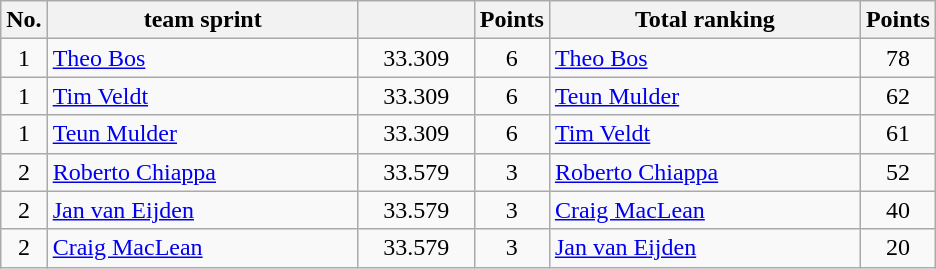<table class="wikitable">
<tr>
<th width="20px">No.</th>
<th width="200px">team sprint</th>
<th width="70px"></th>
<th width="40px">Points</th>
<th width="200px">Total ranking</th>
<th width="40px">Points</th>
</tr>
<tr align=center>
<td>1</td>
<td align=left> <a href='#'>Theo Bos</a></td>
<td>33.309</td>
<td>6</td>
<td align=left> <a href='#'>Theo Bos</a></td>
<td>78</td>
</tr>
<tr align=center>
<td>1</td>
<td align=left> <a href='#'>Tim Veldt</a></td>
<td>33.309</td>
<td>6</td>
<td align=left> <a href='#'>Teun Mulder</a></td>
<td>62</td>
</tr>
<tr align=center>
<td>1</td>
<td align=left> <a href='#'>Teun Mulder</a></td>
<td>33.309</td>
<td>6</td>
<td align=left> <a href='#'>Tim Veldt</a></td>
<td>61</td>
</tr>
<tr align=center>
<td>2</td>
<td align=left> <a href='#'>Roberto Chiappa</a></td>
<td>33.579</td>
<td>3</td>
<td align=left> <a href='#'>Roberto Chiappa</a></td>
<td>52</td>
</tr>
<tr align=center>
<td>2</td>
<td align=left> <a href='#'>Jan van Eijden</a></td>
<td>33.579</td>
<td>3</td>
<td align=left> <a href='#'>Craig MacLean</a></td>
<td>40</td>
</tr>
<tr align=center>
<td>2</td>
<td align=left> <a href='#'>Craig MacLean</a></td>
<td>33.579</td>
<td>3</td>
<td align=left> <a href='#'>Jan van Eijden</a></td>
<td>20</td>
</tr>
</table>
